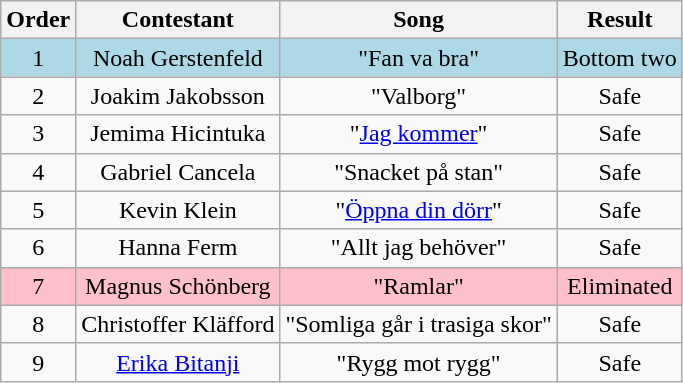<table class="wikitable plainrowheaders" style="text-align:center;">
<tr>
<th scope="col">Order</th>
<th scope="col">Contestant</th>
<th scope="col">Song</th>
<th scope="col">Result</th>
</tr>
<tr style="background:lightblue;">
<td>1</td>
<td scope="row">Noah Gerstenfeld</td>
<td>"Fan va bra"</td>
<td>Bottom two</td>
</tr>
<tr>
<td>2</td>
<td scope="row">Joakim Jakobsson</td>
<td>"Valborg"</td>
<td>Safe</td>
</tr>
<tr>
<td>3</td>
<td scope="row">Jemima Hicintuka</td>
<td>"<a href='#'>Jag kommer</a>"</td>
<td>Safe</td>
</tr>
<tr>
<td>4</td>
<td scope="row">Gabriel Cancela</td>
<td>"Snacket på stan"</td>
<td>Safe</td>
</tr>
<tr>
<td>5</td>
<td scope="row">Kevin Klein</td>
<td>"<a href='#'>Öppna din dörr</a>"</td>
<td>Safe</td>
</tr>
<tr>
<td>6</td>
<td scope="row">Hanna Ferm</td>
<td>"Allt jag behöver"</td>
<td>Safe</td>
</tr>
<tr style="background:pink;">
<td>7</td>
<td scope="row">Magnus Schönberg</td>
<td>"Ramlar"</td>
<td>Eliminated</td>
</tr>
<tr>
<td>8</td>
<td scope="row">Christoffer Kläfford</td>
<td>"Somliga går i trasiga skor"</td>
<td>Safe</td>
</tr>
<tr>
<td>9</td>
<td scope="row"><a href='#'>Erika Bitanji</a></td>
<td>"Rygg mot rygg"</td>
<td>Safe</td>
</tr>
</table>
